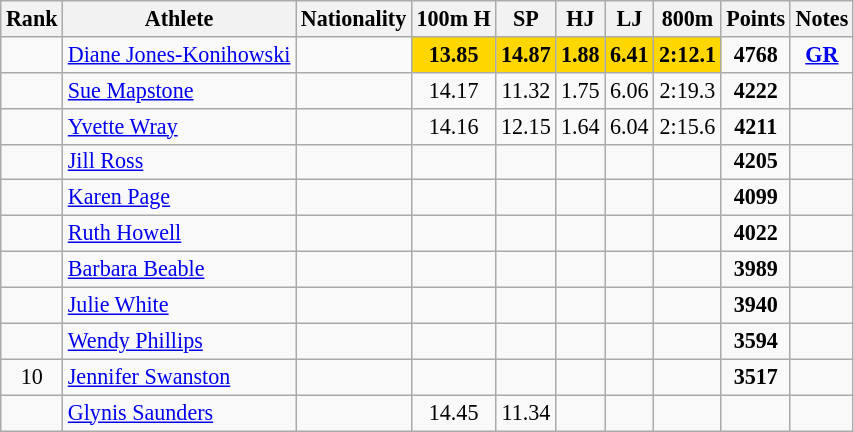<table class="wikitable sortable" style=" text-align:center; font-size:92%">
<tr>
<th>Rank</th>
<th>Athlete</th>
<th>Nationality</th>
<th>100m H</th>
<th>SP</th>
<th>HJ</th>
<th>LJ</th>
<th>800m</th>
<th>Points</th>
<th>Notes</th>
</tr>
<tr>
<td></td>
<td align=left><a href='#'>Diane Jones-Konihowski</a></td>
<td align=left></td>
<td bgcolor=gold><strong>13.85</strong></td>
<td bgcolor=gold><strong>14.87</strong></td>
<td bgcolor=gold><strong>1.88</strong></td>
<td bgcolor=gold><strong>6.41</strong></td>
<td bgcolor=gold><strong>2:12.1</strong></td>
<td><strong>4768</strong></td>
<td><strong><a href='#'>GR</a></strong></td>
</tr>
<tr>
<td></td>
<td align=left><a href='#'>Sue Mapstone</a></td>
<td align=left></td>
<td>14.17</td>
<td>11.32</td>
<td>1.75</td>
<td>6.06</td>
<td>2:19.3</td>
<td><strong>4222</strong></td>
<td></td>
</tr>
<tr>
<td></td>
<td align=left><a href='#'>Yvette Wray</a></td>
<td align=left></td>
<td>14.16</td>
<td>12.15</td>
<td>1.64</td>
<td>6.04</td>
<td>2:15.6</td>
<td><strong>4211</strong></td>
<td></td>
</tr>
<tr>
<td></td>
<td align=left><a href='#'>Jill Ross</a></td>
<td align=left></td>
<td></td>
<td></td>
<td></td>
<td></td>
<td></td>
<td><strong>4205</strong></td>
<td></td>
</tr>
<tr>
<td></td>
<td align=left><a href='#'>Karen Page</a></td>
<td align=left></td>
<td></td>
<td></td>
<td></td>
<td></td>
<td></td>
<td><strong>4099</strong></td>
<td></td>
</tr>
<tr>
<td></td>
<td align=left><a href='#'>Ruth Howell</a></td>
<td align=left></td>
<td></td>
<td></td>
<td></td>
<td></td>
<td></td>
<td><strong>4022</strong></td>
<td></td>
</tr>
<tr>
<td></td>
<td align=left><a href='#'>Barbara Beable</a></td>
<td align=left></td>
<td></td>
<td></td>
<td></td>
<td></td>
<td></td>
<td><strong>3989</strong></td>
<td></td>
</tr>
<tr>
<td></td>
<td align=left><a href='#'>Julie White</a></td>
<td align=left></td>
<td></td>
<td></td>
<td></td>
<td></td>
<td></td>
<td><strong>3940</strong></td>
<td></td>
</tr>
<tr>
<td></td>
<td align=left><a href='#'>Wendy Phillips</a></td>
<td align=left></td>
<td></td>
<td></td>
<td></td>
<td></td>
<td></td>
<td><strong>3594</strong></td>
<td></td>
</tr>
<tr>
<td>10</td>
<td align=left><a href='#'>Jennifer Swanston</a></td>
<td align=left></td>
<td></td>
<td></td>
<td></td>
<td></td>
<td></td>
<td><strong>3517</strong></td>
<td></td>
</tr>
<tr>
<td></td>
<td align=left><a href='#'>Glynis Saunders</a></td>
<td align=left></td>
<td>14.45</td>
<td>11.34</td>
<td></td>
<td></td>
<td></td>
<td><strong></strong></td>
<td></td>
</tr>
</table>
